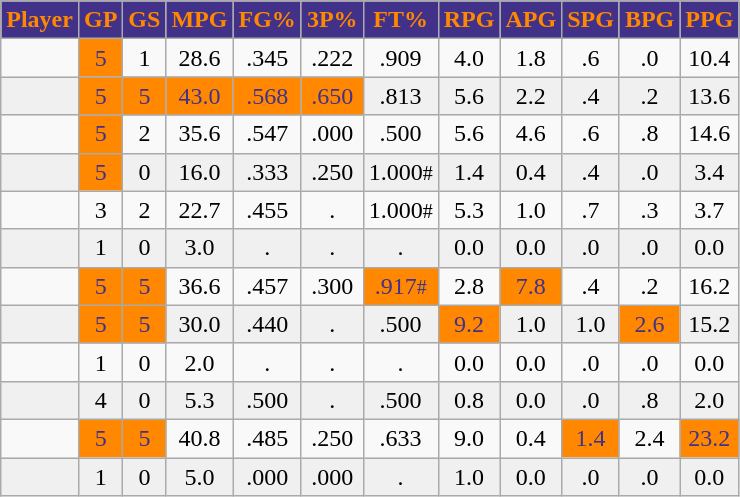<table class="wikitable sortable" style="text-align:right;">
<tr>
<th style="background:#423189; color:#FF8800">Player</th>
<th style="background:#423189; color:#FF8800">GP</th>
<th style="background:#423189; color:#FF8800">GS</th>
<th style="background:#423189; color:#FF8800">MPG</th>
<th style="background:#423189; color:#FF8800">FG%</th>
<th style="background:#423189; color:#FF8800">3P%</th>
<th style="background:#423189; color:#FF8800">FT%</th>
<th style="background:#423189; color:#FF8800">RPG</th>
<th style="background:#423189; color:#FF8800">APG</th>
<th style="background:#423189; color:#FF8800">SPG</th>
<th style="background:#423189; color:#FF8800">BPG</th>
<th style="background:#423189; color:#FF8800">PPG</th>
</tr>
<tr align="center" bgcolor="">
<td></td>
<td style="background:#FF8800;color:#423189;">5</td>
<td>1</td>
<td>28.6</td>
<td>.345</td>
<td>.222</td>
<td>.909</td>
<td>4.0</td>
<td>1.8</td>
<td>.6</td>
<td>.0</td>
<td>10.4</td>
</tr>
<tr align="center" bgcolor="#f0f0f0">
<td></td>
<td style="background:#FF8800;color:#423189;">5</td>
<td style="background:#FF8800;color:#423189;">5</td>
<td style="background:#FF8800;color:#423189;">43.0</td>
<td style="background:#FF8800;color:#423189;">.568</td>
<td style="background:#FF8800;color:#423189;">.650</td>
<td>.813</td>
<td>5.6</td>
<td>2.2</td>
<td>.4</td>
<td>.2</td>
<td>13.6</td>
</tr>
<tr align="center" bgcolor="">
<td></td>
<td style="background:#FF8800;color:#423189;">5</td>
<td>2</td>
<td>35.6</td>
<td>.547</td>
<td>.000</td>
<td>.500</td>
<td>5.6</td>
<td>4.6</td>
<td>.6</td>
<td>.8</td>
<td>14.6</td>
</tr>
<tr align="center" bgcolor="#f0f0f0">
<td></td>
<td style="background:#FF8800;color:#423189;">5</td>
<td>0</td>
<td>16.0</td>
<td>.333</td>
<td>.250</td>
<td>1.000<small>#</small></td>
<td>1.4</td>
<td>0.4</td>
<td>.4</td>
<td>.0</td>
<td>3.4</td>
</tr>
<tr align="center" bgcolor="">
<td></td>
<td>3</td>
<td>2</td>
<td>22.7</td>
<td>.455</td>
<td>.</td>
<td>1.000<small>#</small></td>
<td>5.3</td>
<td>1.0</td>
<td>.7</td>
<td>.3</td>
<td>3.7</td>
</tr>
<tr align="center" bgcolor="#f0f0f0">
<td></td>
<td>1</td>
<td>0</td>
<td>3.0</td>
<td>.</td>
<td>.</td>
<td>.</td>
<td>0.0</td>
<td>0.0</td>
<td>.0</td>
<td>.0</td>
<td>0.0</td>
</tr>
<tr align="center" bgcolor="">
<td></td>
<td style="background:#FF8800;color:#423189;">5</td>
<td style="background:#FF8800;color:#423189;">5</td>
<td>36.6</td>
<td>.457</td>
<td>.300</td>
<td style="background:#FF8800;color:#423189;">.917<small>#</small></td>
<td>2.8</td>
<td style="background:#FF8800;color:#423189;">7.8</td>
<td>.4</td>
<td>.2</td>
<td>16.2</td>
</tr>
<tr align="center" bgcolor="#f0f0f0">
<td></td>
<td style="background:#FF8800;color:#423189;">5</td>
<td style="background:#FF8800;color:#423189;">5</td>
<td>30.0</td>
<td>.440</td>
<td>.</td>
<td>.500</td>
<td style="background:#FF8800;color:#423189;">9.2</td>
<td>1.0</td>
<td>1.0</td>
<td style="background:#FF8800;color:#423189;">2.6</td>
<td>15.2</td>
</tr>
<tr align="center" bgcolor="">
<td></td>
<td>1</td>
<td>0</td>
<td>2.0</td>
<td>.</td>
<td>.</td>
<td>.</td>
<td>0.0</td>
<td>0.0</td>
<td>.0</td>
<td>.0</td>
<td>0.0</td>
</tr>
<tr align="center" bgcolor="#f0f0f0">
<td></td>
<td>4</td>
<td>0</td>
<td>5.3</td>
<td>.500</td>
<td>.</td>
<td>.500</td>
<td>0.8</td>
<td>0.0</td>
<td>.0</td>
<td>.8</td>
<td>2.0</td>
</tr>
<tr align="center" bgcolor="">
<td></td>
<td style="background:#FF8800;color:#423189;">5</td>
<td style="background:#FF8800;color:#423189;">5</td>
<td>40.8</td>
<td>.485</td>
<td>.250</td>
<td>.633</td>
<td>9.0</td>
<td>0.4</td>
<td style="background:#FF8800;color:#423189;">1.4</td>
<td>2.4</td>
<td style="background:#FF8800;color:#423189;">23.2</td>
</tr>
<tr align="center" bgcolor="#f0f0f0">
<td></td>
<td>1</td>
<td>0</td>
<td>5.0</td>
<td>.000</td>
<td>.000</td>
<td>.</td>
<td>1.0</td>
<td>0.0</td>
<td>.0</td>
<td>.0</td>
<td>0.0</td>
</tr>
</table>
